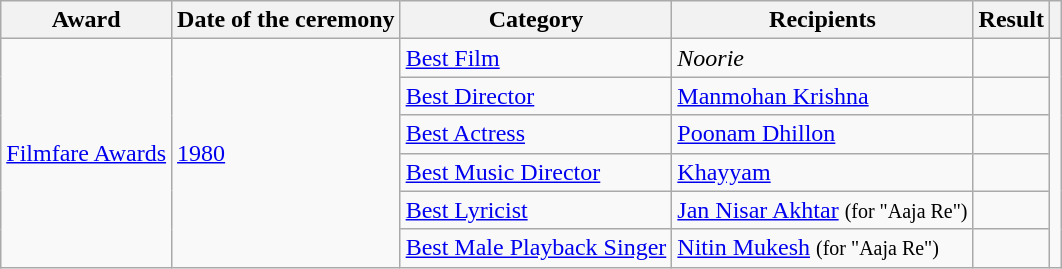<table class="wikitable plainrowheaders sortable">
<tr>
<th scope="col">Award</th>
<th scope="col">Date of the ceremony</th>
<th scope="col">Category</th>
<th scope="col">Recipients</th>
<th scope="col">Result</th>
<th scope="col" class="unsortable"></th>
</tr>
<tr>
<td rowspan="6" scope="row"><a href='#'>Filmfare Awards</a></td>
<td rowspan="6"><a href='#'>1980</a></td>
<td><a href='#'>Best Film</a></td>
<td><em>Noorie</em></td>
<td></td>
<td rowspan="6"></td>
</tr>
<tr>
<td><a href='#'>Best Director</a></td>
<td><a href='#'>Manmohan Krishna</a></td>
<td></td>
</tr>
<tr>
<td><a href='#'>Best Actress</a></td>
<td><a href='#'>Poonam Dhillon</a></td>
<td></td>
</tr>
<tr>
<td><a href='#'>Best Music Director</a></td>
<td><a href='#'>Khayyam</a></td>
<td></td>
</tr>
<tr>
<td><a href='#'>Best Lyricist</a></td>
<td><a href='#'>Jan Nisar Akhtar</a> <small>(for "Aaja Re")</small></td>
<td></td>
</tr>
<tr>
<td><a href='#'>Best Male Playback Singer</a></td>
<td><a href='#'>Nitin Mukesh</a> <small>(for "Aaja Re")</small></td>
<td></td>
</tr>
</table>
